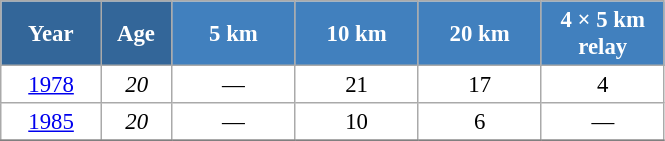<table class="wikitable" style="font-size:95%; text-align:center; border:grey solid 1px; border-collapse:collapse; background:#ffffff;">
<tr>
<th style="background-color:#369; color:white; width:60px;"> Year </th>
<th style="background-color:#369; color:white; width:40px;"> Age </th>
<th style="background-color:#4180be; color:white; width:75px;"> 5 km </th>
<th style="background-color:#4180be; color:white; width:75px;"> 10 km </th>
<th style="background-color:#4180be; color:white; width:75px;"> 20 km </th>
<th style="background-color:#4180be; color:white; width:75px;"> 4 × 5 km <br> relay </th>
</tr>
<tr>
<td><a href='#'>1978</a></td>
<td><em>20</em></td>
<td>—</td>
<td>21</td>
<td>17</td>
<td>4</td>
</tr>
<tr>
<td><a href='#'>1985</a></td>
<td><em>20</em></td>
<td>—</td>
<td>10</td>
<td>6</td>
<td>—</td>
</tr>
<tr>
</tr>
</table>
